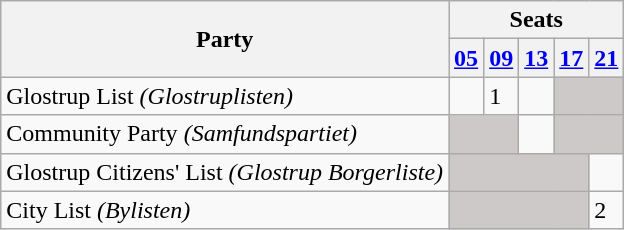<table class="wikitable">
<tr>
<th rowspan=2>Party</th>
<th colspan=11>Seats</th>
</tr>
<tr>
<th><a href='#'>05</a></th>
<th><a href='#'>09</a></th>
<th><a href='#'>13</a></th>
<th><a href='#'>17</a></th>
<th><a href='#'>21</a></th>
</tr>
<tr>
<td>Glostrup List <em>(Glostruplisten)</em></td>
<td></td>
<td>1</td>
<td></td>
<td style="background:#CDC9C9;" colspan=2></td>
</tr>
<tr>
<td>Community Party <em>(Samfundspartiet)</em></td>
<td style="background:#CDC9C9;" colspan=2></td>
<td></td>
<td style="background:#CDC9C9;" colspan=2></td>
</tr>
<tr>
<td>Glostrup Citizens' List <em>(Glostrup Borgerliste)</em></td>
<td style="background:#CDC9C9;" colspan=4></td>
<td></td>
</tr>
<tr>
<td>City List <em>(Bylisten)</em></td>
<td style="background:#CDC9C9;" colspan=4></td>
<td>2</td>
</tr>
</table>
